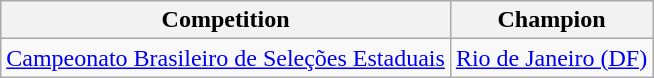<table class="wikitable">
<tr>
<th>Competition</th>
<th>Champion</th>
</tr>
<tr>
<td><a href='#'>Campeonato Brasileiro de Seleções Estaduais</a></td>
<td><a href='#'>Rio de Janeiro (DF)</a></td>
</tr>
</table>
